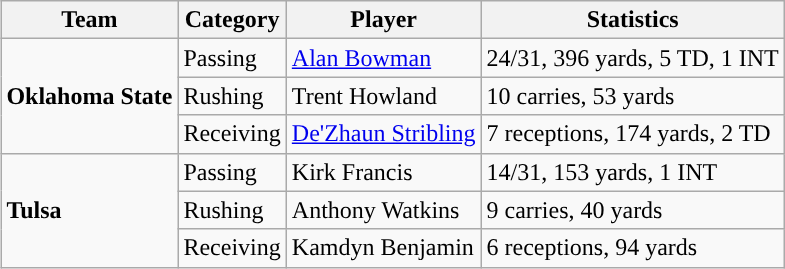<table class="wikitable" style="float: right;">
<tr>
<th>Team</th>
<th>Category</th>
<th>Player</th>
<th>Statistics</th>
</tr>
<tr>
<td rowspan=3><strong>Oklahoma State</strong></td>
<td>Passing</td>
<td><a href='#'>Alan Bowman</a></td>
<td>24/31, 396 yards, 5 TD, 1 INT</td>
</tr>
<tr>
<td>Rushing</td>
<td>Trent Howland</td>
<td>10 carries, 53 yards</td>
</tr>
<tr>
<td>Receiving</td>
<td><a href='#'>De'Zhaun Stribling</a></td>
<td>7 receptions, 174 yards, 2 TD</td>
</tr>
<tr>
<td rowspan=3><strong>Tulsa</strong></td>
<td>Passing</td>
<td>Kirk Francis</td>
<td>14/31, 153 yards, 1 INT</td>
</tr>
<tr>
<td>Rushing</td>
<td>Anthony Watkins</td>
<td>9 carries, 40 yards</td>
</tr>
<tr>
<td>Receiving</td>
<td>Kamdyn Benjamin</td>
<td>6 receptions, 94 yards</td>
</tr>
</table>
